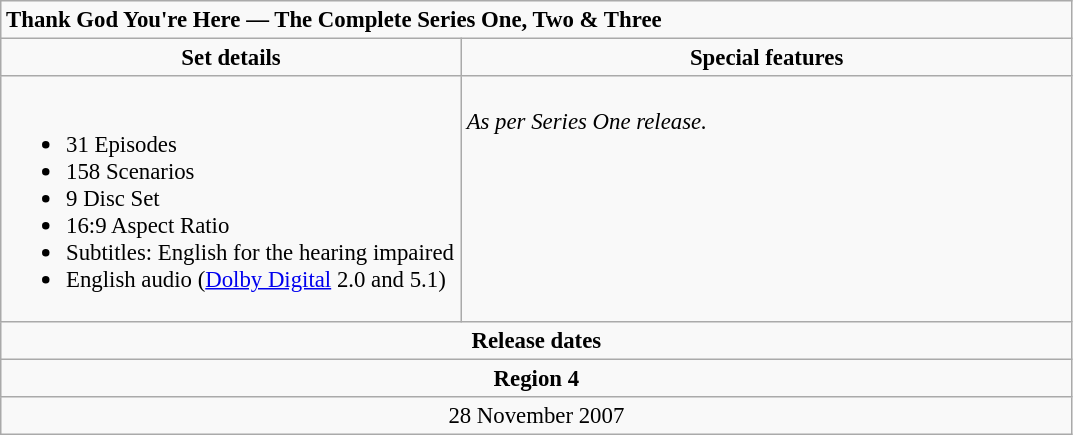<table class="wikitable" style="font-size: 95%;">
<tr>
<td colspan="3"><strong>Thank God You're Here — The Complete Series One, Two & Three</strong></td>
</tr>
<tr style="text-align:center;">
<td style="width:300px; "><strong>Set details</strong></td>
<td style="width:400px; "><strong>Special features</strong></td>
</tr>
<tr valign="top">
<td style="text-align:left; width:300px;"><br><ul><li>31 Episodes</li><li>158 Scenarios</li><li>9 Disc Set</li><li>16:9 Aspect Ratio</li><li>Subtitles: English for the hearing impaired</li><li>English audio (<a href='#'>Dolby Digital</a> 2.0 and 5.1)</li></ul></td>
<td style="text-align:left; width:400px;"><br><em>As per Series One release.</em></td>
</tr>
<tr>
<td colspan="3" style="text-align:center;"><strong>Release dates</strong></td>
</tr>
<tr>
<td colspan="3" style="text-align:center;"><strong>Region 4</strong></td>
</tr>
<tr>
<td colspan="3" style="text-align:center;">28 November 2007</td>
</tr>
</table>
